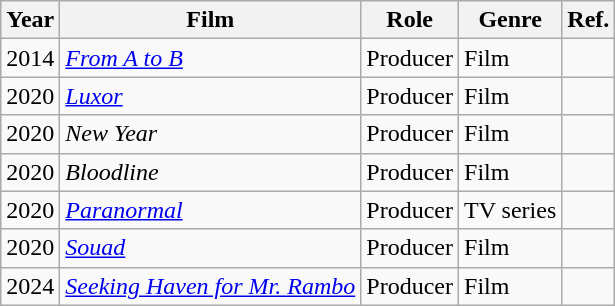<table class="wikitable">
<tr>
<th>Year</th>
<th>Film</th>
<th>Role</th>
<th>Genre</th>
<th>Ref.</th>
</tr>
<tr>
<td>2014</td>
<td><em><a href='#'>From A to B</a></em></td>
<td>Producer</td>
<td>Film</td>
<td></td>
</tr>
<tr>
<td>2020</td>
<td><em><a href='#'>Luxor</a></em></td>
<td>Producer</td>
<td>Film</td>
<td></td>
</tr>
<tr>
<td>2020</td>
<td><em>New Year</em></td>
<td>Producer</td>
<td>Film</td>
<td></td>
</tr>
<tr>
<td>2020</td>
<td><em>Bloodline</em></td>
<td>Producer</td>
<td>Film</td>
<td></td>
</tr>
<tr>
<td>2020</td>
<td><em><a href='#'>Paranormal</a></em></td>
<td>Producer</td>
<td>TV series</td>
<td></td>
</tr>
<tr>
<td>2020</td>
<td><em><a href='#'>Souad</a></em></td>
<td>Producer</td>
<td>Film</td>
<td></td>
</tr>
<tr>
<td>2024</td>
<td><em><a href='#'>Seeking Haven for Mr. Rambo</a></em></td>
<td>Producer</td>
<td>Film</td>
<td></td>
</tr>
</table>
